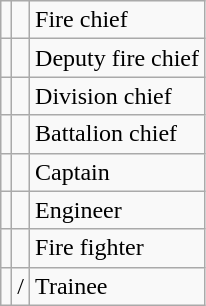<table class="wikitable">
<tr>
<td></td>
<td></td>
<td>Fire chief</td>
</tr>
<tr>
<td></td>
<td></td>
<td>Deputy fire chief</td>
</tr>
<tr>
<td></td>
<td></td>
<td>Division chief</td>
</tr>
<tr>
<td></td>
<td></td>
<td>Battalion chief</td>
</tr>
<tr>
<td></td>
<td></td>
<td>Captain</td>
</tr>
<tr>
<td></td>
<td></td>
<td>Engineer</td>
</tr>
<tr>
<td></td>
<td></td>
<td>Fire fighter</td>
</tr>
<tr>
<td></td>
<td> / </td>
<td>Trainee</td>
</tr>
</table>
